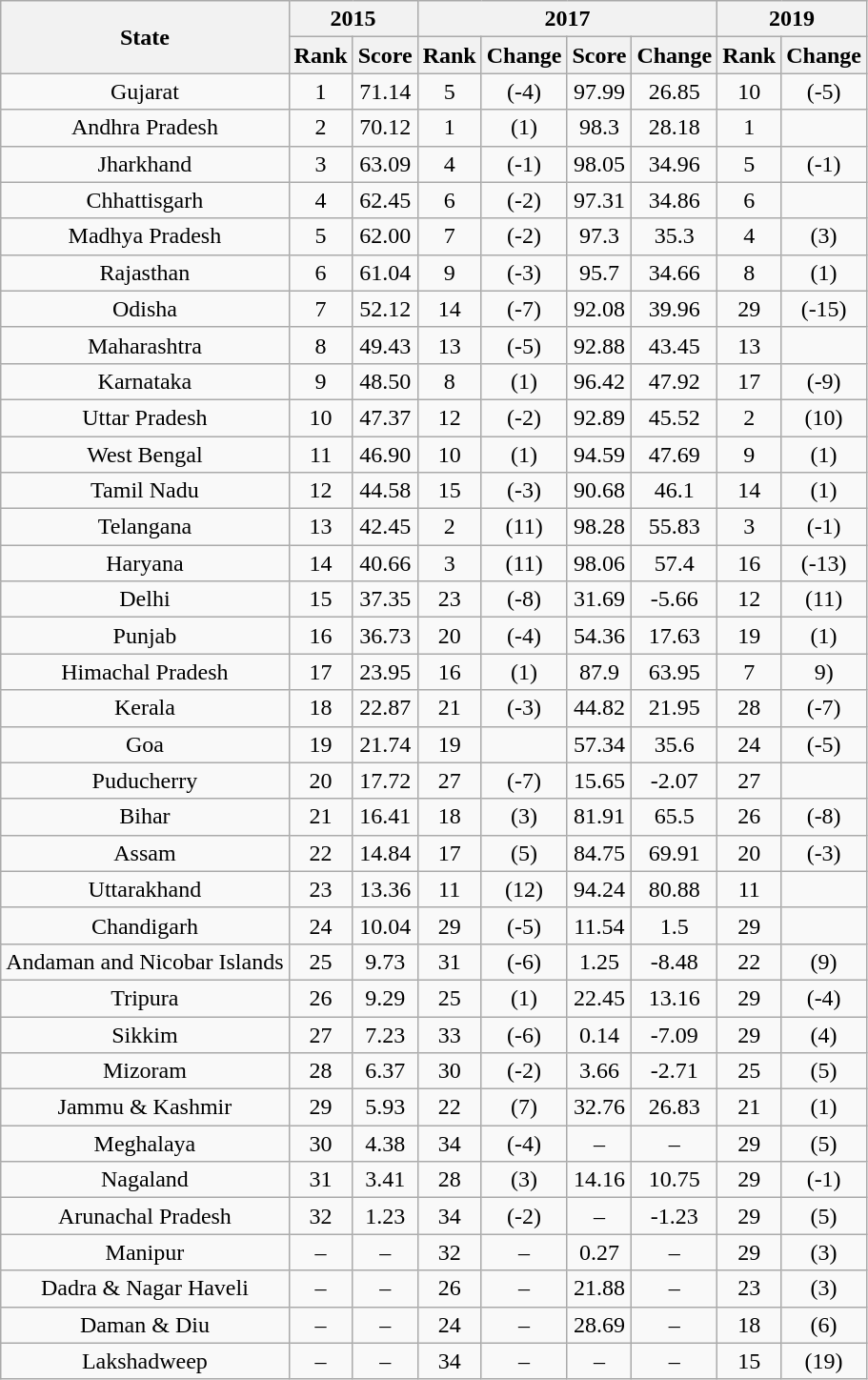<table class="wikitable sortable" style="text-align: center">
<tr>
<th rowspan="2"><strong>State</strong></th>
<th colspan="2">2015</th>
<th colspan="4">2017</th>
<th colspan="2">2019</th>
</tr>
<tr>
<th><strong>Rank</strong></th>
<th><strong>Score</strong></th>
<th>Rank</th>
<th>Change</th>
<th>Score</th>
<th>Change</th>
<th>Rank</th>
<th>Change</th>
</tr>
<tr>
<td>Gujarat</td>
<td>1</td>
<td>71.14</td>
<td>5</td>
<td> (-4)</td>
<td>97.99</td>
<td> 26.85</td>
<td>10</td>
<td> (-5)</td>
</tr>
<tr>
<td>Andhra Pradesh</td>
<td>2</td>
<td>70.12</td>
<td>1</td>
<td> (1)</td>
<td>98.3</td>
<td> 28.18</td>
<td>1</td>
<td></td>
</tr>
<tr>
<td>Jharkhand</td>
<td>3</td>
<td>63.09</td>
<td>4</td>
<td> (-1)</td>
<td>98.05</td>
<td> 34.96</td>
<td>5</td>
<td> (-1)</td>
</tr>
<tr>
<td>Chhattisgarh</td>
<td>4</td>
<td>62.45</td>
<td>6</td>
<td> (-2)</td>
<td>97.31</td>
<td> 34.86</td>
<td>6</td>
<td></td>
</tr>
<tr>
<td>Madhya Pradesh</td>
<td>5</td>
<td>62.00</td>
<td>7</td>
<td> (-2)</td>
<td>97.3</td>
<td> 35.3</td>
<td>4</td>
<td> (3)</td>
</tr>
<tr>
<td>Rajasthan</td>
<td>6</td>
<td>61.04</td>
<td>9</td>
<td> (-3)</td>
<td>95.7</td>
<td> 34.66</td>
<td>8</td>
<td> (1)</td>
</tr>
<tr>
<td>Odisha</td>
<td>7</td>
<td>52.12</td>
<td>14</td>
<td> (-7)</td>
<td>92.08</td>
<td> 39.96</td>
<td>29</td>
<td> (-15)</td>
</tr>
<tr>
<td>Maharashtra</td>
<td>8</td>
<td>49.43</td>
<td>13</td>
<td> (-5)</td>
<td>92.88</td>
<td> 43.45</td>
<td>13</td>
<td></td>
</tr>
<tr>
<td>Karnataka</td>
<td>9</td>
<td>48.50</td>
<td>8</td>
<td> (1)</td>
<td>96.42</td>
<td> 47.92</td>
<td>17</td>
<td> (-9)</td>
</tr>
<tr>
<td>Uttar Pradesh</td>
<td 10100>10</td>
<td>47.37</td>
<td>12</td>
<td> (-2)</td>
<td>92.89</td>
<td> 45.52</td>
<td>2</td>
<td> (10)</td>
</tr>
<tr>
<td>West Bengal</td>
<td>11</td>
<td>46.90</td>
<td>10</td>
<td> (1)</td>
<td>94.59</td>
<td> 47.69</td>
<td>9</td>
<td> (1)</td>
</tr>
<tr>
<td>Tamil Nadu</td>
<td>12</td>
<td>44.58</td>
<td>15</td>
<td> (-3)</td>
<td>90.68</td>
<td> 46.1</td>
<td>14</td>
<td> (1)</td>
</tr>
<tr>
<td>Telangana</td>
<td>13</td>
<td>42.45</td>
<td>2</td>
<td> (11)</td>
<td>98.28</td>
<td> 55.83</td>
<td>3</td>
<td> (-1)</td>
</tr>
<tr>
<td>Haryana</td>
<td>14</td>
<td>40.66</td>
<td>3</td>
<td> (11)</td>
<td>98.06</td>
<td> 57.4</td>
<td>16</td>
<td> (-13)</td>
</tr>
<tr>
<td>Delhi</td>
<td>15</td>
<td>37.35</td>
<td>23</td>
<td> (-8)</td>
<td>31.69</td>
<td> -5.66</td>
<td>12</td>
<td> (11)</td>
</tr>
<tr>
<td>Punjab</td>
<td>16</td>
<td>36.73</td>
<td>20</td>
<td> (-4)</td>
<td>54.36</td>
<td> 17.63</td>
<td>19</td>
<td> (1)</td>
</tr>
<tr>
<td>Himachal Pradesh</td>
<td>17</td>
<td>23.95</td>
<td>16</td>
<td> (1)</td>
<td>87.9</td>
<td> 63.95</td>
<td>7</td>
<td> 9)</td>
</tr>
<tr>
<td>Kerala</td>
<td>18</td>
<td>22.87</td>
<td>21</td>
<td> (-3)</td>
<td>44.82</td>
<td> 21.95</td>
<td>28</td>
<td> (-7)</td>
</tr>
<tr>
<td>Goa</td>
<td>19</td>
<td>21.74</td>
<td>19</td>
<td></td>
<td>57.34</td>
<td> 35.6</td>
<td>24</td>
<td> (-5)</td>
</tr>
<tr>
<td>Puducherry</td>
<td>20</td>
<td>17.72</td>
<td>27</td>
<td> (-7)</td>
<td>15.65</td>
<td> -2.07</td>
<td>27</td>
<td></td>
</tr>
<tr>
<td>Bihar</td>
<td>21</td>
<td>16.41</td>
<td>18</td>
<td> (3)</td>
<td>81.91</td>
<td> 65.5</td>
<td>26</td>
<td> (-8)</td>
</tr>
<tr>
<td>Assam</td>
<td>22</td>
<td>14.84</td>
<td>17</td>
<td> (5)</td>
<td>84.75</td>
<td> 69.91</td>
<td>20</td>
<td> (-3)</td>
</tr>
<tr>
<td>Uttarakhand</td>
<td>23</td>
<td>13.36</td>
<td>11</td>
<td> (12)</td>
<td>94.24</td>
<td> 80.88</td>
<td>11</td>
<td></td>
</tr>
<tr>
<td>Chandigarh</td>
<td>24</td>
<td>10.04</td>
<td>29</td>
<td> (-5)</td>
<td>11.54</td>
<td> 1.5</td>
<td>29</td>
<td></td>
</tr>
<tr>
<td>Andaman and Nicobar Islands</td>
<td>25</td>
<td>9.73</td>
<td>31</td>
<td> (-6)</td>
<td>1.25</td>
<td> -8.48</td>
<td>22</td>
<td> (9)</td>
</tr>
<tr>
<td>Tripura</td>
<td>26</td>
<td>9.29</td>
<td>25</td>
<td> (1)</td>
<td>22.45</td>
<td> 13.16</td>
<td>29</td>
<td> (-4)</td>
</tr>
<tr>
<td>Sikkim</td>
<td>27</td>
<td>7.23</td>
<td>33</td>
<td> (-6)</td>
<td>0.14</td>
<td> -7.09</td>
<td>29</td>
<td> (4)</td>
</tr>
<tr>
<td>Mizoram</td>
<td>28</td>
<td>6.37</td>
<td>30</td>
<td> (-2)</td>
<td>3.66</td>
<td> -2.71</td>
<td>25</td>
<td> (5)</td>
</tr>
<tr>
<td>Jammu & Kashmir</td>
<td>29</td>
<td>5.93</td>
<td>22</td>
<td> (7)</td>
<td>32.76</td>
<td> 26.83</td>
<td>21</td>
<td> (1)</td>
</tr>
<tr>
<td>Meghalaya</td>
<td>30</td>
<td>4.38</td>
<td>34</td>
<td> (-4)</td>
<td>–</td>
<td>–</td>
<td>29</td>
<td> (5)</td>
</tr>
<tr>
<td>Nagaland</td>
<td>31</td>
<td>3.41</td>
<td>28</td>
<td> (3)</td>
<td>14.16</td>
<td>10.75</td>
<td>29</td>
<td> (-1)</td>
</tr>
<tr>
<td>Arunachal Pradesh</td>
<td>32</td>
<td>1.23</td>
<td>34</td>
<td> (-2)</td>
<td>–</td>
<td>-1.23</td>
<td>29</td>
<td> (5)</td>
</tr>
<tr>
<td>Manipur</td>
<td>–</td>
<td>–</td>
<td>32</td>
<td>–</td>
<td>0.27</td>
<td>–</td>
<td>29</td>
<td> (3)</td>
</tr>
<tr>
<td>Dadra & Nagar Haveli</td>
<td>–</td>
<td>–</td>
<td>26</td>
<td>–</td>
<td>21.88</td>
<td>–</td>
<td>23</td>
<td> (3)</td>
</tr>
<tr>
<td>Daman & Diu</td>
<td>–</td>
<td>–</td>
<td>24</td>
<td>–</td>
<td>28.69</td>
<td>–</td>
<td>18</td>
<td> (6)</td>
</tr>
<tr>
<td>Lakshadweep</td>
<td>–</td>
<td>–</td>
<td>34</td>
<td>–</td>
<td>–</td>
<td>–</td>
<td>15</td>
<td> (19)</td>
</tr>
</table>
